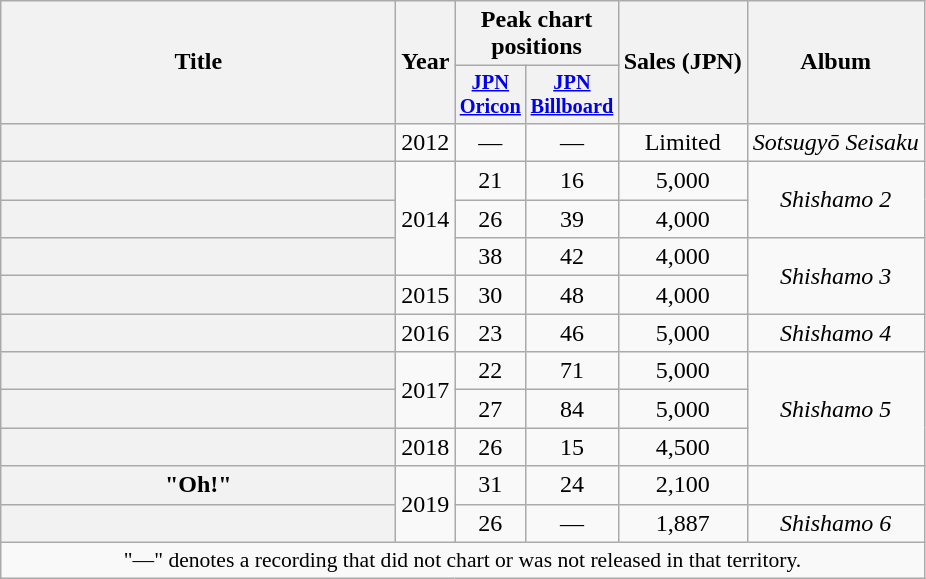<table class="wikitable plainrowheaders" style="text-align:center;">
<tr>
<th scope="col" rowspan="2" style="width:16em;">Title</th>
<th scope="col" rowspan="2">Year</th>
<th scope="col" colspan="2">Peak chart positions</th>
<th scope="col" rowspan="2">Sales (JPN)</th>
<th scope="col" rowspan="2">Album</th>
</tr>
<tr>
<th style="width:3em;font-size:85%"><a href='#'>JPN<br>Oricon</a><br></th>
<th style="width:3em;font-size:85%"><a href='#'>JPN<br>Billboard</a><br></th>
</tr>
<tr>
<th scope="row"></th>
<td>2012</td>
<td>—</td>
<td>—</td>
<td>Limited</td>
<td><em>Sotsugyō Seisaku</em></td>
</tr>
<tr>
<th scope="row"></th>
<td rowspan="3">2014</td>
<td>21</td>
<td>16</td>
<td>5,000</td>
<td rowspan="2"><em>Shishamo 2</em></td>
</tr>
<tr>
<th scope="row"></th>
<td>26</td>
<td>39</td>
<td>4,000</td>
</tr>
<tr>
<th scope="row"></th>
<td>38</td>
<td>42</td>
<td>4,000</td>
<td rowspan="2"><em>Shishamo 3</em></td>
</tr>
<tr>
<th scope="row"></th>
<td>2015</td>
<td>30</td>
<td>48</td>
<td>4,000</td>
</tr>
<tr>
<th scope="row"></th>
<td>2016</td>
<td>23</td>
<td>46</td>
<td>5,000</td>
<td><em>Shishamo 4</em></td>
</tr>
<tr>
<th scope="row"></th>
<td rowspan="2">2017</td>
<td>22</td>
<td>71</td>
<td>5,000</td>
<td rowspan="3"><em>Shishamo 5</em></td>
</tr>
<tr>
<th scope="row"></th>
<td>27</td>
<td>84</td>
<td>5,000</td>
</tr>
<tr>
<th scope="row"></th>
<td>2018</td>
<td>26</td>
<td>15</td>
<td>4,500</td>
</tr>
<tr>
<th scope="row">"Oh!"</th>
<td rowspan="2">2019</td>
<td>31</td>
<td>24</td>
<td>2,100</td>
<td></td>
</tr>
<tr>
<th scope="row"></th>
<td>26</td>
<td>—</td>
<td>1,887</td>
<td><em>Shishamo 6</em></td>
</tr>
<tr>
<td align="center" colspan="6" style="font-size:90%">"—" denotes a recording that did not chart or was not released in that territory.</td>
</tr>
</table>
